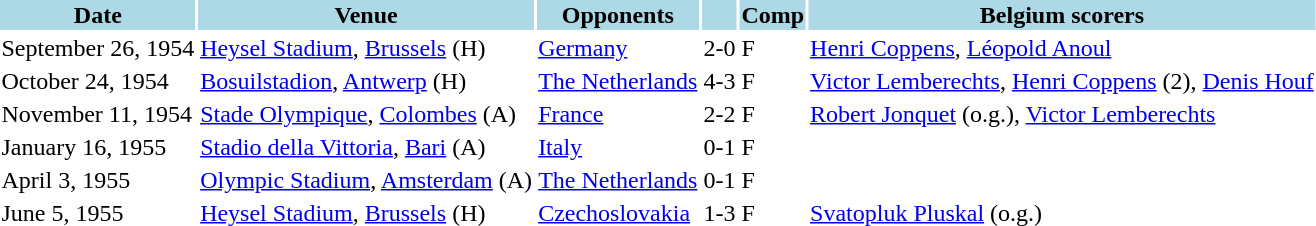<table>
<tr>
<th style="background: lightblue;">Date</th>
<th style="background: lightblue;">Venue</th>
<th style="background: lightblue;">Opponents</th>
<th style="background: lightblue;" align=center></th>
<th style="background: lightblue;" align=center>Comp</th>
<th style="background: lightblue;">Belgium scorers</th>
</tr>
<tr>
<td>September 26, 1954</td>
<td><a href='#'>Heysel Stadium</a>, <a href='#'>Brussels</a> (H)</td>
<td><a href='#'>Germany</a></td>
<td>2-0</td>
<td>F</td>
<td><a href='#'>Henri Coppens</a>, <a href='#'>Léopold Anoul</a></td>
</tr>
<tr>
<td>October 24, 1954</td>
<td><a href='#'>Bosuilstadion</a>, <a href='#'>Antwerp</a> (H)</td>
<td><a href='#'>The Netherlands</a></td>
<td>4-3</td>
<td>F</td>
<td><a href='#'>Victor Lemberechts</a>, <a href='#'>Henri Coppens</a> (2), <a href='#'>Denis Houf</a></td>
</tr>
<tr>
<td>November 11, 1954</td>
<td><a href='#'>Stade Olympique</a>, <a href='#'>Colombes</a> (A)</td>
<td><a href='#'>France</a></td>
<td>2-2</td>
<td>F</td>
<td><a href='#'>Robert Jonquet</a> (o.g.), <a href='#'>Victor Lemberechts</a></td>
</tr>
<tr>
<td>January 16, 1955</td>
<td><a href='#'>Stadio della Vittoria</a>, <a href='#'>Bari</a> (A)</td>
<td><a href='#'>Italy</a></td>
<td>0-1</td>
<td>F</td>
<td></td>
</tr>
<tr>
<td>April 3, 1955</td>
<td><a href='#'>Olympic Stadium</a>, <a href='#'>Amsterdam</a> (A)</td>
<td><a href='#'>The Netherlands</a></td>
<td>0-1</td>
<td>F</td>
<td></td>
</tr>
<tr>
<td>June 5, 1955</td>
<td><a href='#'>Heysel Stadium</a>, <a href='#'>Brussels</a> (H)</td>
<td><a href='#'>Czechoslovakia</a></td>
<td>1-3</td>
<td>F</td>
<td><a href='#'>Svatopluk Pluskal</a> (o.g.)</td>
</tr>
</table>
